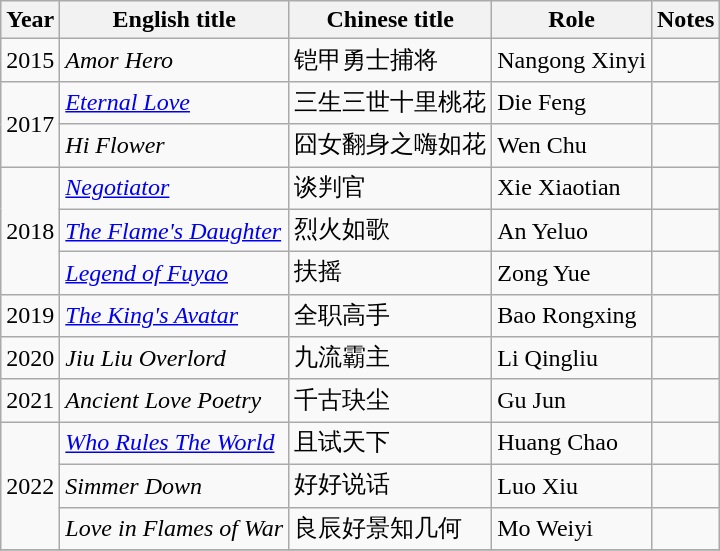<table class="wikitable sortable">
<tr>
<th>Year</th>
<th>English title</th>
<th>Chinese title</th>
<th>Role</th>
<th class="unsortable">Notes</th>
</tr>
<tr>
<td>2015</td>
<td><em>Amor Hero</em></td>
<td>铠甲勇士捕将</td>
<td>Nangong Xinyi</td>
<td></td>
</tr>
<tr>
<td rowspan=2>2017</td>
<td><em><a href='#'>Eternal Love</a></em></td>
<td>三生三世十里桃花</td>
<td>Die Feng</td>
<td></td>
</tr>
<tr>
<td><em>Hi Flower</em></td>
<td>囧女翻身之嗨如花</td>
<td>Wen Chu</td>
<td></td>
</tr>
<tr>
<td rowspan=3>2018</td>
<td><em><a href='#'>Negotiator</a></em></td>
<td>谈判官</td>
<td>Xie Xiaotian</td>
<td></td>
</tr>
<tr>
<td><em><a href='#'>The Flame's Daughter</a></em></td>
<td>烈火如歌</td>
<td>An Yeluo</td>
<td></td>
</tr>
<tr>
<td><em><a href='#'>Legend of Fuyao</a></em></td>
<td>扶摇</td>
<td>Zong Yue</td>
<td></td>
</tr>
<tr>
<td rowspan=1>2019</td>
<td><em><a href='#'>The King's Avatar</a></em></td>
<td>全职高手</td>
<td>Bao Rongxing</td>
<td></td>
</tr>
<tr>
<td>2020</td>
<td><em>Jiu Liu Overlord</em></td>
<td>九流霸主</td>
<td>Li Qingliu</td>
<td></td>
</tr>
<tr>
<td>2021</td>
<td><em>Ancient Love Poetry</em></td>
<td>千古玦尘</td>
<td>Gu Jun</td>
<td></td>
</tr>
<tr>
<td rowspan="3">2022</td>
<td><em><a href='#'>Who Rules The World</a></em></td>
<td>且试天下</td>
<td>Huang Chao</td>
<td></td>
</tr>
<tr>
<td><em>Simmer Down </em></td>
<td>好好说话</td>
<td>Luo Xiu</td>
<td></td>
</tr>
<tr>
<td><em>Love in Flames of War</em></td>
<td>良辰好景知几何</td>
<td>Mo Weiyi</td>
<td></td>
</tr>
<tr>
</tr>
</table>
